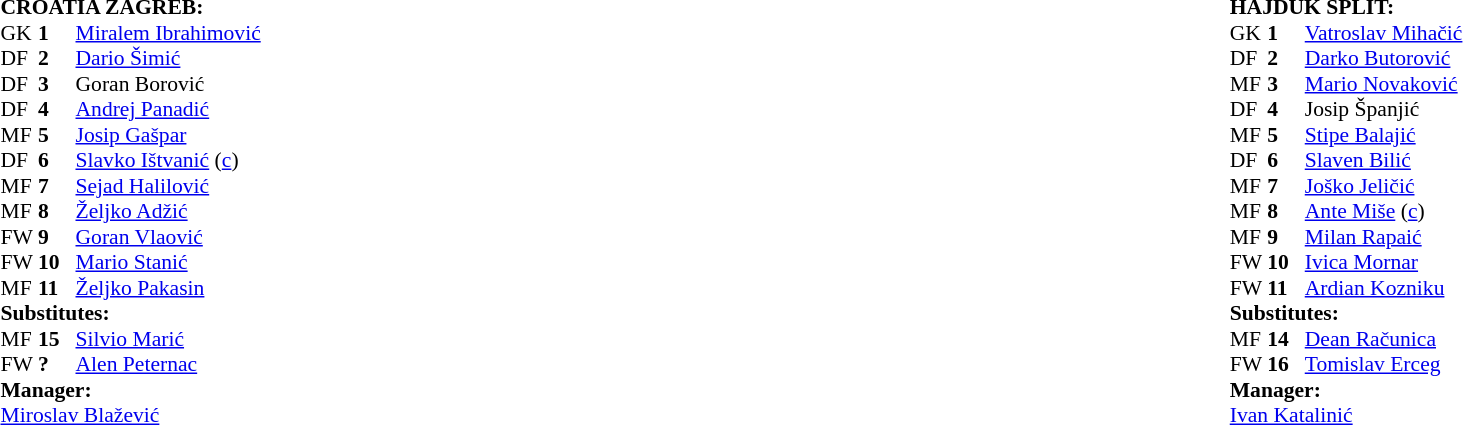<table width="100%">
<tr>
<td valign="top" width="50%"><br><table style="font-size: 90%" cellspacing="0" cellpadding="0">
<tr>
<td colspan="4"><strong>CROATIA ZAGREB:</strong></td>
</tr>
<tr>
<th width="25"></th>
<th width="25"></th>
<th width="200"></th>
<th></th>
</tr>
<tr>
<td>GK</td>
<td><strong>1</strong></td>
<td> <a href='#'>Miralem Ibrahimović</a></td>
</tr>
<tr>
<td>DF</td>
<td><strong>2</strong></td>
<td> <a href='#'>Dario Šimić</a></td>
<td></td>
<td></td>
</tr>
<tr>
<td>DF</td>
<td><strong>3</strong></td>
<td> Goran Borović</td>
<td></td>
</tr>
<tr>
<td>DF</td>
<td><strong>4</strong></td>
<td> <a href='#'>Andrej Panadić</a></td>
</tr>
<tr>
<td>MF</td>
<td><strong>5</strong></td>
<td> <a href='#'>Josip Gašpar</a></td>
</tr>
<tr>
<td>DF</td>
<td><strong>6</strong></td>
<td> <a href='#'>Slavko Ištvanić</a> (<a href='#'>c</a>)</td>
</tr>
<tr>
<td>MF</td>
<td><strong>7</strong></td>
<td> <a href='#'>Sejad Halilović</a></td>
</tr>
<tr>
<td>MF</td>
<td><strong>8</strong></td>
<td> <a href='#'>Željko Adžić</a></td>
<td></td>
</tr>
<tr>
<td>FW</td>
<td><strong>9</strong></td>
<td> <a href='#'>Goran Vlaović</a></td>
</tr>
<tr>
<td>FW</td>
<td><strong>10</strong></td>
<td> <a href='#'>Mario Stanić</a></td>
</tr>
<tr>
<td>MF</td>
<td><strong>11</strong></td>
<td> <a href='#'>Željko Pakasin</a></td>
</tr>
<tr>
<td colspan=4><strong>Substitutes:</strong></td>
</tr>
<tr>
<td>MF</td>
<td><strong>15</strong></td>
<td> <a href='#'>Silvio Marić</a></td>
<td></td>
<td></td>
</tr>
<tr>
<td>FW</td>
<td><strong>?</strong></td>
<td> <a href='#'>Alen Peternac</a></td>
</tr>
<tr>
<td colspan=4><strong>Manager:</strong></td>
</tr>
<tr>
<td colspan="4"> <a href='#'>Miroslav Blažević</a></td>
</tr>
</table>
</td>
<td valign="top" width="50%"><br><table style="font-size: 90%" cellspacing="0" cellpadding="0" align="center">
<tr>
<td colspan="4"><strong>HAJDUK SPLIT:</strong></td>
</tr>
<tr>
<th width="25"></th>
<th width="25"></th>
<th width="200"></th>
<th></th>
</tr>
<tr>
<td>GK</td>
<td><strong>1</strong></td>
<td> <a href='#'>Vatroslav Mihačić</a></td>
</tr>
<tr>
<td>DF</td>
<td><strong>2</strong></td>
<td> <a href='#'>Darko Butorović</a></td>
</tr>
<tr>
<td>MF</td>
<td><strong>3</strong></td>
<td> <a href='#'>Mario Novaković</a></td>
<td></td>
</tr>
<tr>
<td>DF</td>
<td><strong>4</strong></td>
<td> Josip Španjić</td>
</tr>
<tr>
<td>MF</td>
<td><strong>5</strong></td>
<td> <a href='#'>Stipe Balajić</a></td>
</tr>
<tr>
<td>DF</td>
<td><strong>6</strong></td>
<td> <a href='#'>Slaven Bilić</a></td>
</tr>
<tr>
<td>MF</td>
<td><strong>7</strong></td>
<td> <a href='#'>Joško Jeličić</a></td>
</tr>
<tr>
<td>MF</td>
<td><strong>8</strong></td>
<td> <a href='#'>Ante Miše</a> (<a href='#'>c</a>)</td>
</tr>
<tr>
<td>MF</td>
<td><strong>9</strong></td>
<td> <a href='#'>Milan Rapaić</a></td>
<td></td>
<td></td>
</tr>
<tr>
<td>FW</td>
<td><strong>10</strong></td>
<td> <a href='#'>Ivica Mornar</a></td>
<td></td>
<td></td>
</tr>
<tr>
<td>FW</td>
<td><strong>11</strong></td>
<td> <a href='#'>Ardian Kozniku</a></td>
</tr>
<tr>
<td colspan=4><strong>Substitutes:</strong></td>
</tr>
<tr>
<td>MF</td>
<td><strong>14</strong></td>
<td> <a href='#'>Dean Računica</a></td>
<td></td>
<td></td>
</tr>
<tr>
<td>FW</td>
<td><strong>16</strong></td>
<td> <a href='#'>Tomislav Erceg</a></td>
<td></td>
<td></td>
</tr>
<tr>
<td colspan=4><strong>Manager:</strong></td>
</tr>
<tr>
<td colspan="4"> <a href='#'>Ivan Katalinić</a></td>
</tr>
<tr>
</tr>
</table>
</td>
</tr>
</table>
